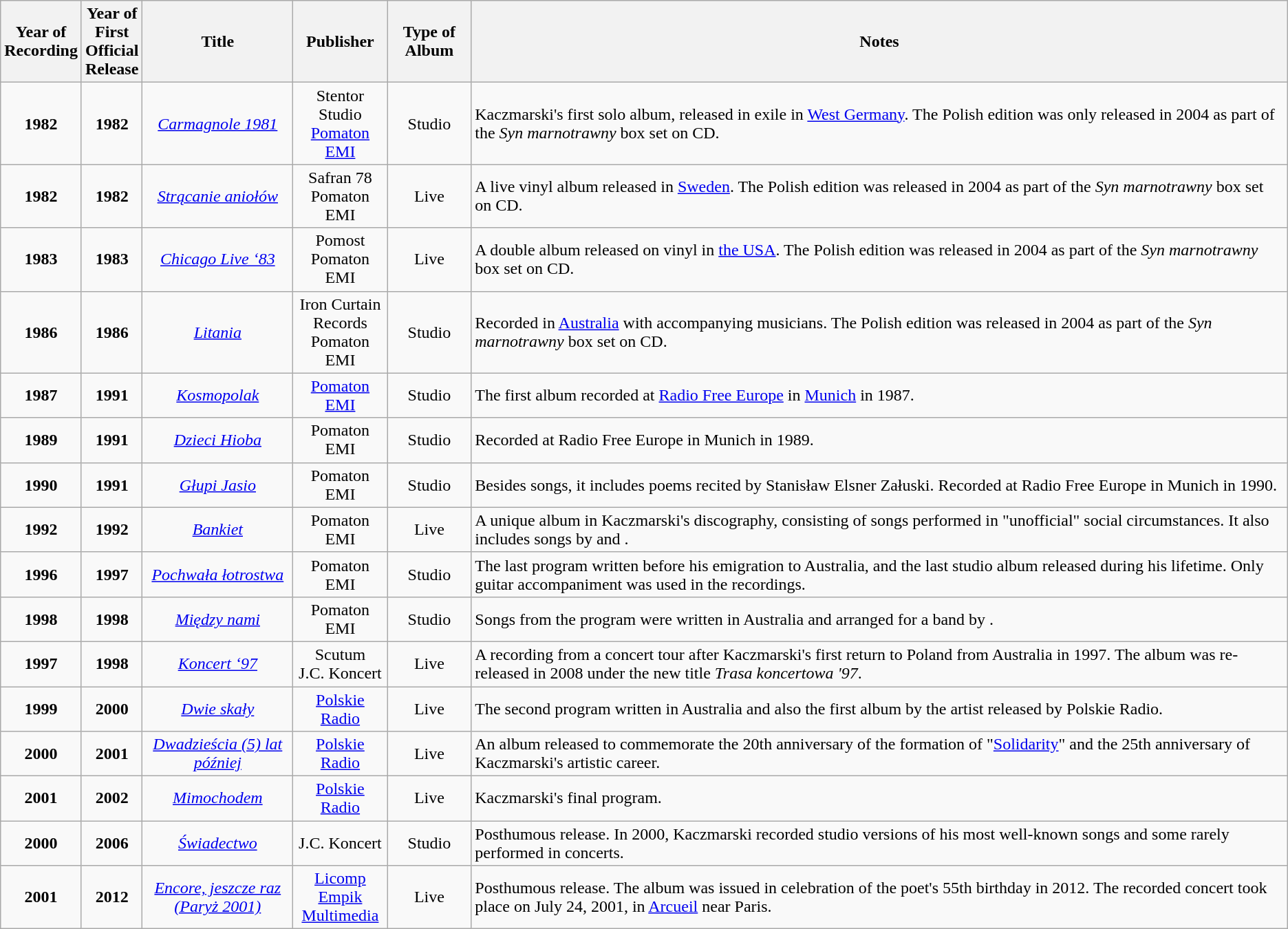<table class="wikitable">
<tr>
<th width="30" style="text-align:center">Year of Recording</th>
<th width="30" style="text-align:center">Year of First Official Release</th>
<th width="170" style="text-align:center">Title</th>
<th width="90" style="text-align:center">Publisher</th>
<th width="90" style="text-align:center">Type of Album</th>
<th width="1200" style="text-align:center">Notes</th>
</tr>
<tr>
<td style="text-align:center"><strong>1982</strong></td>
<td style="text-align:center"><strong>1982</strong></td>
<td style="text-align:center"><em><a href='#'>Carmagnole 1981</a></em></td>
<td style="text-align:center">Stentor Studio<br><a href='#'>Pomaton EMI</a></td>
<td style="text-align:center">Studio</td>
<td>Kaczmarski's first solo album, released in exile in <a href='#'>West Germany</a>. The Polish edition was only released in 2004 as part of the <em>Syn marnotrawny</em> box set on CD.</td>
</tr>
<tr>
<td style="text-align:center"><strong>1982</strong></td>
<td style="text-align:center"><strong>1982</strong></td>
<td style="text-align:center"><em><a href='#'>Strącanie aniołów</a></em></td>
<td style="text-align:center">Safran 78<br>Pomaton EMI</td>
<td style="text-align:center">Live</td>
<td>A live vinyl album released in <a href='#'>Sweden</a>. The Polish edition was released in 2004 as part of the <em>Syn marnotrawny</em> box set on CD.</td>
</tr>
<tr>
<td style="text-align:center"><strong>1983</strong></td>
<td style="text-align:center"><strong>1983</strong></td>
<td style="text-align:center"><em><a href='#'>Chicago Live ‘83</a></em></td>
<td style="text-align:center">Pomost<br>Pomaton EMI</td>
<td style="text-align:center">Live</td>
<td>A double album released on vinyl in <a href='#'>the USA</a>. The Polish edition was released in 2004 as part of the <em>Syn marnotrawny</em> box set on CD.</td>
</tr>
<tr>
<td style="text-align:center"><strong>1986</strong></td>
<td style="text-align:center"><strong>1986</strong></td>
<td style="text-align:center"><em><a href='#'>Litania</a></em></td>
<td style="text-align:center">Iron Curtain Records<br>Pomaton EMI</td>
<td style="text-align:center">Studio</td>
<td>Recorded in <a href='#'>Australia</a> with accompanying musicians. The Polish edition was released in 2004 as part of the <em>Syn marnotrawny</em> box set on CD.</td>
</tr>
<tr>
<td style="text-align:center"><strong>1987</strong></td>
<td style="text-align:center"><strong>1991</strong></td>
<td style="text-align:center"><em><a href='#'>Kosmopolak</a></em></td>
<td style="text-align:center"><a href='#'>Pomaton EMI</a></td>
<td style="text-align:center">Studio</td>
<td>The first album recorded at <a href='#'>Radio Free Europe</a> in <a href='#'>Munich</a> in 1987.</td>
</tr>
<tr>
<td style="text-align:center"><strong>1989</strong></td>
<td style="text-align:center"><strong>1991</strong></td>
<td style="text-align:center"><em><a href='#'>Dzieci Hioba</a></em></td>
<td style="text-align:center">Pomaton EMI</td>
<td style="text-align:center">Studio</td>
<td>Recorded at Radio Free Europe in Munich in 1989.</td>
</tr>
<tr>
<td style="text-align:center"><strong>1990</strong></td>
<td style="text-align:center"><strong>1991</strong></td>
<td style="text-align:center"><em><a href='#'>Głupi Jasio</a></em></td>
<td style="text-align:center">Pomaton EMI</td>
<td style="text-align:center">Studio</td>
<td>Besides songs, it includes poems recited by Stanisław Elsner Załuski. Recorded at Radio Free Europe in Munich in 1990.</td>
</tr>
<tr>
<td style="text-align:center"><strong>1992</strong></td>
<td style="text-align:center"><strong>1992</strong></td>
<td style="text-align:center"><em><a href='#'>Bankiet</a></em></td>
<td style="text-align:center">Pomaton EMI</td>
<td style="text-align:center">Live</td>
<td>A unique album in Kaczmarski's discography, consisting of songs performed in "unofficial" social circumstances. It also includes songs by  and .</td>
</tr>
<tr>
<td style="text-align:center"><strong>1996</strong></td>
<td style="text-align:center"><strong>1997</strong></td>
<td style="text-align:center"><em><a href='#'>Pochwała łotrostwa</a></em></td>
<td style="text-align:center">Pomaton EMI</td>
<td style="text-align:center">Studio</td>
<td>The last program written before his emigration to Australia, and the last studio album released during his lifetime. Only guitar accompaniment was used in the recordings.</td>
</tr>
<tr>
<td style="text-align:center"><strong>1998</strong></td>
<td style="text-align:center"><strong>1998</strong></td>
<td style="text-align:center"><em><a href='#'>Między nami</a></em></td>
<td style="text-align:center">Pomaton EMI</td>
<td style="text-align:center">Studio</td>
<td>Songs from the program were written in Australia and arranged for a band by .</td>
</tr>
<tr>
<td style="text-align:center"><strong>1997</strong></td>
<td style="text-align:center"><strong>1998</strong></td>
<td style="text-align:center"><em><a href='#'>Koncert ‘97</a></em></td>
<td style="text-align:center">Scutum<br>J.C. Koncert</td>
<td style="text-align:center">Live</td>
<td>A recording from a concert tour after Kaczmarski's first return to Poland from Australia in 1997. The album was re-released in 2008 under the new title <em>Trasa koncertowa '97</em>.</td>
</tr>
<tr>
<td style="text-align:center"><strong>1999</strong></td>
<td style="text-align:center"><strong>2000</strong></td>
<td style="text-align:center"><em><a href='#'>Dwie skały</a></em></td>
<td style="text-align:center"><a href='#'>Polskie Radio</a></td>
<td style="text-align:center">Live</td>
<td>The second program written in Australia and also the first album by the artist released by Polskie Radio.</td>
</tr>
<tr>
<td style="text-align:center"><strong>2000</strong></td>
<td style="text-align:center"><strong>2001</strong></td>
<td style="text-align:center"><em><a href='#'>Dwadzieścia (5) lat później</a></em></td>
<td style="text-align:center"><a href='#'>Polskie Radio</a></td>
<td style="text-align:center">Live</td>
<td>An album released to commemorate the 20th anniversary of the formation of "<a href='#'>Solidarity</a>" and the 25th anniversary of Kaczmarski's artistic career.</td>
</tr>
<tr>
<td style="text-align:center"><strong>2001</strong></td>
<td style="text-align:center"><strong>2002</strong></td>
<td style="text-align:center"><em><a href='#'>Mimochodem</a></em></td>
<td style="text-align:center"><a href='#'>Polskie Radio</a></td>
<td style="text-align:center">Live</td>
<td>Kaczmarski's final program.</td>
</tr>
<tr>
<td style="text-align:center"><strong>2000</strong></td>
<td style="text-align:center"><strong>2006</strong></td>
<td style="text-align:center"><em><a href='#'>Świadectwo</a></em></td>
<td style="text-align:center">J.C. Koncert</td>
<td style="text-align:center">Studio</td>
<td>Posthumous release. In 2000, Kaczmarski recorded studio versions of his most well-known songs and some rarely performed in concerts.</td>
</tr>
<tr>
<td style="text-align:center"><strong>2001</strong></td>
<td style="text-align:center"><strong>2012</strong></td>
<td style="text-align:center"><em><a href='#'>Encore, jeszcze raz (Paryż 2001)</a></em></td>
<td style="text-align:center"><a href='#'>Licomp Empik Multimedia</a></td>
<td style="text-align:center">Live</td>
<td>Posthumous release. The album was issued in celebration of the poet's 55th birthday in 2012. The recorded concert took place on July 24, 2001, in <a href='#'>Arcueil</a> near Paris.</td>
</tr>
</table>
